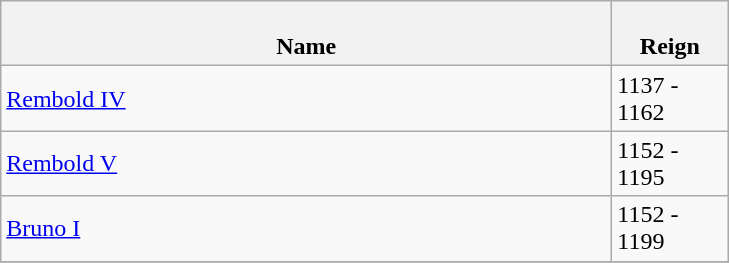<table class="wikitable">
<tr>
<th width=400px><br>Name</th>
<th width=70px><br>Reign</th>
</tr>
<tr>
<td><a href='#'>Rembold IV</a></td>
<td>1137 - 1162</td>
</tr>
<tr>
<td><a href='#'>Rembold V</a></td>
<td>1152 - 1195</td>
</tr>
<tr>
<td><a href='#'>Bruno I</a></td>
<td>1152 - 1199</td>
</tr>
<tr>
</tr>
</table>
